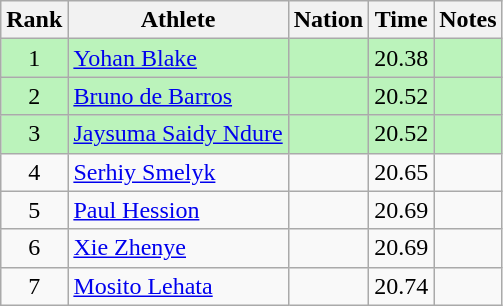<table class="wikitable sortable" style="text-align:center">
<tr>
<th>Rank</th>
<th>Athlete</th>
<th>Nation</th>
<th>Time</th>
<th>Notes</th>
</tr>
<tr style="background:#bbf3bb;">
<td>1</td>
<td align=left><a href='#'>Yohan Blake</a></td>
<td align=left></td>
<td>20.38</td>
<td></td>
</tr>
<tr style="background:#bbf3bb;">
<td>2</td>
<td align=left><a href='#'>Bruno de Barros</a></td>
<td align=left></td>
<td>20.52</td>
<td></td>
</tr>
<tr style="background:#bbf3bb;">
<td>3</td>
<td align=left><a href='#'>Jaysuma Saidy Ndure</a></td>
<td align=left></td>
<td>20.52</td>
<td></td>
</tr>
<tr>
<td>4</td>
<td align=left><a href='#'>Serhiy Smelyk</a></td>
<td align=left></td>
<td>20.65</td>
<td></td>
</tr>
<tr>
<td>5</td>
<td align=left><a href='#'>Paul Hession</a></td>
<td align=left></td>
<td>20.69</td>
<td></td>
</tr>
<tr>
<td>6</td>
<td align=left><a href='#'>Xie Zhenye</a></td>
<td align=left></td>
<td>20.69</td>
<td></td>
</tr>
<tr>
<td>7</td>
<td align=left><a href='#'>Mosito Lehata</a></td>
<td align=left></td>
<td>20.74</td>
<td></td>
</tr>
</table>
